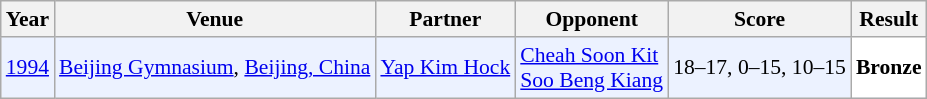<table class="sortable wikitable" style="font-size: 90%;">
<tr>
<th>Year</th>
<th>Venue</th>
<th>Partner</th>
<th>Opponent</th>
<th>Score</th>
<th>Result</th>
</tr>
<tr style="background:#ECF2FF">
<td align="center"><a href='#'>1994</a></td>
<td align="left"><a href='#'>Beijing Gymnasium</a>, <a href='#'>Beijing, China</a></td>
<td align="left"> <a href='#'>Yap Kim Hock</a></td>
<td align="left"> <a href='#'>Cheah Soon Kit</a> <br>  <a href='#'>Soo Beng Kiang</a></td>
<td align="left">18–17, 0–15, 10–15</td>
<td style="text-align:left; background:white"> <strong>Bronze</strong></td>
</tr>
</table>
